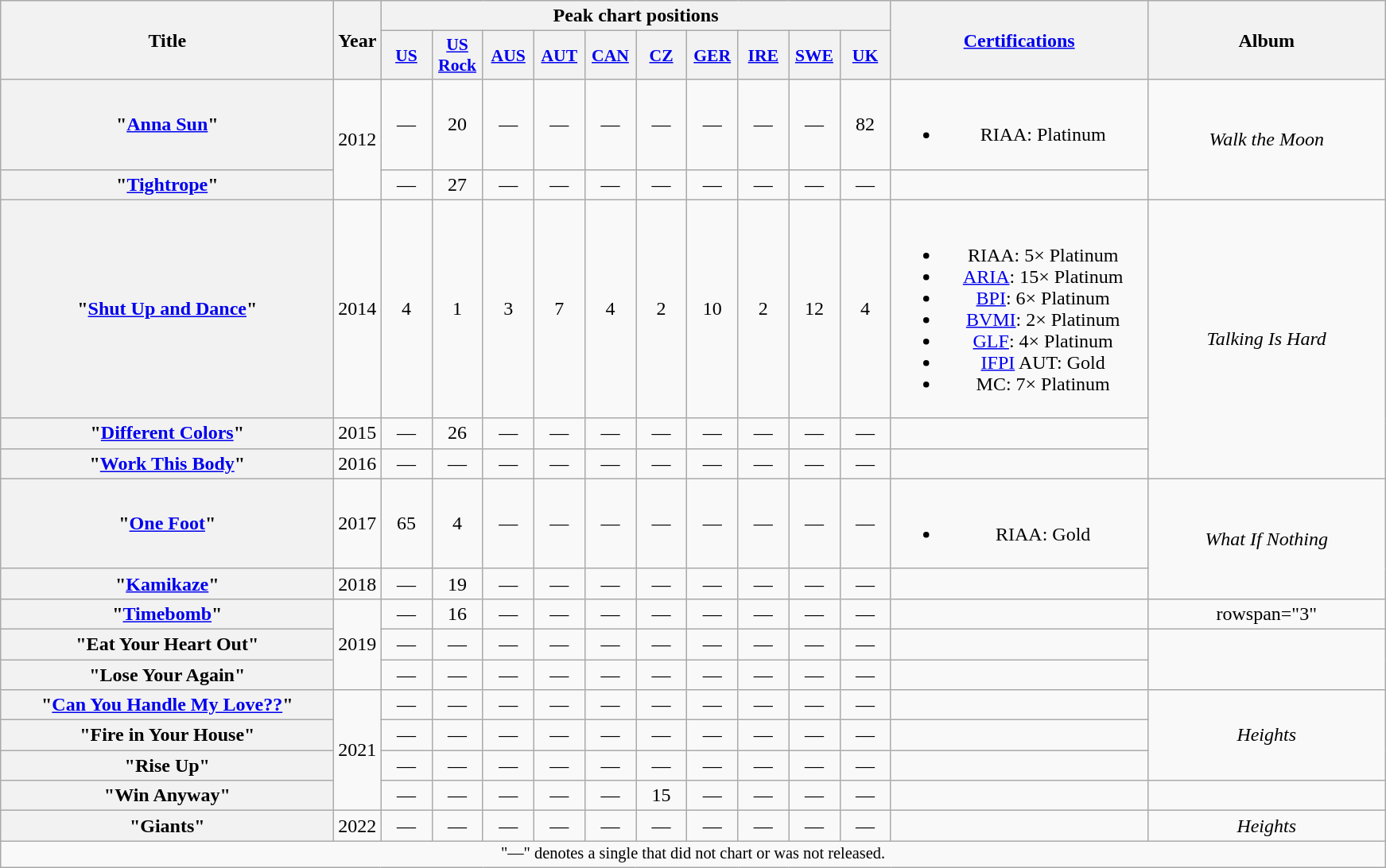<table class="wikitable plainrowheaders" style="text-align:center;">
<tr>
<th scope="col" rowspan="2" style="width:17em;">Title</th>
<th scope="col" rowspan="2" style="width:1em;">Year</th>
<th scope="col" colspan="10">Peak chart positions</th>
<th scope="col" rowspan="2" style="width:13em;"><a href='#'>Certifications</a></th>
<th scope="col" rowspan="2" style="width:12em;">Album</th>
</tr>
<tr>
<th scope="col" style="width:2.5em;font-size:90%;"><a href='#'>US</a><br></th>
<th scope="col" style="width:2.5em;font-size:90%;"><a href='#'>US<br>Rock</a><br></th>
<th scope="col" style="width:2.5em;font-size:90%;"><a href='#'>AUS</a><br></th>
<th scope="col" style="width:2.5em;font-size:90%;"><a href='#'>AUT</a><br></th>
<th scope="col" style="width:2.5em;font-size:90%;"><a href='#'>CAN</a><br></th>
<th scope="col" style="width:2.5em;font-size:90%;"><a href='#'>CZ</a><br></th>
<th scope="col" style="width:2.5em;font-size:90%;"><a href='#'>GER</a><br></th>
<th scope="col" style="width:2.5em;font-size:90%;"><a href='#'>IRE</a><br></th>
<th scope="col" style="width:2.5em;font-size:90%;"><a href='#'>SWE</a><br></th>
<th scope="col" style="width:2.5em;font-size:90%;"><a href='#'>UK</a><br></th>
</tr>
<tr>
<th scope="row">"<a href='#'>Anna Sun</a>"</th>
<td rowspan="2">2012</td>
<td>—</td>
<td>20</td>
<td>—</td>
<td>—</td>
<td>—</td>
<td>—</td>
<td>—</td>
<td>—</td>
<td>—</td>
<td>82</td>
<td><br><ul><li>RIAA: Platinum</li></ul></td>
<td rowspan="2"><em>Walk the Moon</em></td>
</tr>
<tr>
<th scope="row">"<a href='#'>Tightrope</a>"</th>
<td>—</td>
<td>27</td>
<td>—</td>
<td>—</td>
<td>—</td>
<td>—</td>
<td>—</td>
<td>—</td>
<td>—</td>
<td>—</td>
<td></td>
</tr>
<tr>
<th scope="row">"<a href='#'>Shut Up and Dance</a>"</th>
<td>2014</td>
<td>4</td>
<td>1</td>
<td>3</td>
<td>7</td>
<td>4</td>
<td>2</td>
<td>10</td>
<td>2</td>
<td>12</td>
<td>4</td>
<td><br><ul><li>RIAA: 5× Platinum</li><li><a href='#'>ARIA</a>: 15× Platinum</li><li><a href='#'>BPI</a>: 6× Platinum</li><li><a href='#'>BVMI</a>: 2× Platinum</li><li><a href='#'>GLF</a>: 4× Platinum</li><li><a href='#'>IFPI</a> AUT: Gold</li><li>MC: 7× Platinum</li></ul></td>
<td rowspan="3"><em>Talking Is Hard</em></td>
</tr>
<tr>
<th scope="row">"<a href='#'>Different Colors</a>"</th>
<td>2015</td>
<td>—</td>
<td>26</td>
<td>—</td>
<td>—</td>
<td>—</td>
<td>—</td>
<td>—</td>
<td>—</td>
<td>—</td>
<td>—</td>
<td></td>
</tr>
<tr>
<th scope="row">"<a href='#'>Work This Body</a>"</th>
<td>2016</td>
<td>—</td>
<td>—</td>
<td>—</td>
<td>—</td>
<td>—</td>
<td>—</td>
<td>—</td>
<td>—</td>
<td>—</td>
<td>—</td>
<td></td>
</tr>
<tr>
<th scope="row">"<a href='#'>One Foot</a>"</th>
<td rowspan="1">2017</td>
<td>65</td>
<td>4</td>
<td>—</td>
<td>—</td>
<td>—</td>
<td>—</td>
<td>—</td>
<td>—</td>
<td>—</td>
<td>—</td>
<td><br><ul><li>RIAA: Gold</li></ul></td>
<td rowspan="2"><em>What If Nothing</em></td>
</tr>
<tr>
<th scope="row">"<a href='#'>Kamikaze</a>"</th>
<td rowspan="1">2018</td>
<td>—</td>
<td>19</td>
<td>—</td>
<td>—</td>
<td>—</td>
<td>—</td>
<td>—</td>
<td>—</td>
<td>—</td>
<td>—</td>
<td></td>
</tr>
<tr>
<th scope="row">"<a href='#'>Timebomb</a>"</th>
<td rowspan="3">2019</td>
<td>—</td>
<td>16</td>
<td>—</td>
<td>—</td>
<td>—</td>
<td>—</td>
<td>—</td>
<td>—</td>
<td>—</td>
<td>—</td>
<td></td>
<td>rowspan="3" </td>
</tr>
<tr>
<th scope="row">"Eat Your Heart Out"</th>
<td>—</td>
<td>—</td>
<td>—</td>
<td>—</td>
<td>—</td>
<td>—</td>
<td>—</td>
<td>—</td>
<td>—</td>
<td>—</td>
<td></td>
</tr>
<tr>
<th scope="row">"Lose Your Again"<br></th>
<td>—</td>
<td>—</td>
<td>—</td>
<td>—</td>
<td>—</td>
<td>—</td>
<td>—</td>
<td>—</td>
<td>—</td>
<td>—</td>
<td></td>
</tr>
<tr>
<th scope="row">"<a href='#'>Can You Handle My Love??</a>"</th>
<td rowspan="4">2021</td>
<td>—</td>
<td>—</td>
<td>—</td>
<td>—</td>
<td>—</td>
<td>—</td>
<td>—</td>
<td>—</td>
<td>—</td>
<td>—</td>
<td></td>
<td rowspan="3"><em>Heights</em></td>
</tr>
<tr>
<th scope="row">"Fire in Your House"<br></th>
<td>—</td>
<td>—</td>
<td>—</td>
<td>—</td>
<td>—</td>
<td>—</td>
<td>—</td>
<td>—</td>
<td>—</td>
<td>—</td>
<td></td>
</tr>
<tr>
<th scope="row">"Rise Up"</th>
<td>—</td>
<td>—</td>
<td>—</td>
<td>—</td>
<td>—</td>
<td>—</td>
<td>—</td>
<td>—</td>
<td>—</td>
<td>—</td>
<td></td>
</tr>
<tr>
<th scope="row">"Win Anyway"</th>
<td>—</td>
<td>—</td>
<td>—</td>
<td>—</td>
<td>—</td>
<td>15</td>
<td>—</td>
<td>—</td>
<td>—</td>
<td>—</td>
<td></td>
<td></td>
</tr>
<tr>
<th scope="row">"Giants"</th>
<td>2022</td>
<td>—</td>
<td>—</td>
<td>—</td>
<td>—</td>
<td>—</td>
<td>—</td>
<td>—</td>
<td>—</td>
<td>—</td>
<td>—</td>
<td></td>
<td><em>Heights</em></td>
</tr>
<tr>
<td colspan="20" style="font-size:85%;">"—" denotes a single that did not chart or was not released.</td>
</tr>
</table>
